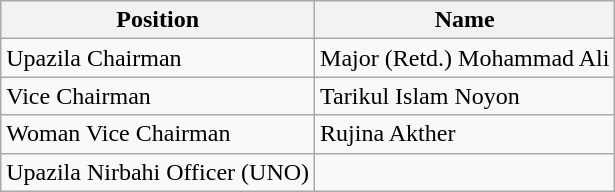<table class="wikitable">
<tr>
<th>Position</th>
<th>Name</th>
</tr>
<tr>
<td>Upazila Chairman</td>
<td>Major (Retd.) Mohammad Ali</td>
</tr>
<tr>
<td>Vice Chairman</td>
<td>Tarikul Islam Noyon</td>
</tr>
<tr>
<td>Woman Vice Chairman</td>
<td>Rujina Akther</td>
</tr>
<tr>
<td>Upazila Nirbahi Officer (UNO)</td>
<td></td>
</tr>
</table>
